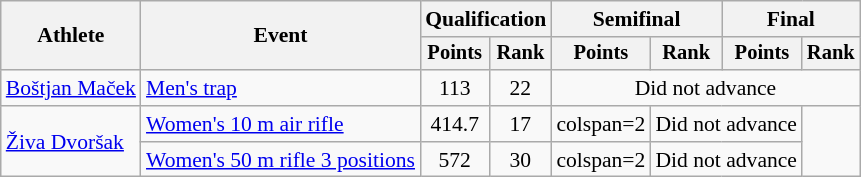<table class="wikitable" style="font-size:90%">
<tr>
<th rowspan=2>Athlete</th>
<th rowspan=2>Event</th>
<th colspan=2>Qualification</th>
<th colspan=2>Semifinal</th>
<th colspan=2>Final</th>
</tr>
<tr style="font-size:95%">
<th>Points</th>
<th>Rank</th>
<th>Points</th>
<th>Rank</th>
<th>Points</th>
<th>Rank</th>
</tr>
<tr align=center>
<td align=left><a href='#'>Boštjan Maček</a></td>
<td align=left><a href='#'>Men's trap</a></td>
<td>113</td>
<td>22</td>
<td colspan=4>Did not advance</td>
</tr>
<tr align=center>
<td align=left rowspan=2><a href='#'>Živa Dvoršak</a></td>
<td align=left><a href='#'>Women's 10 m air rifle</a></td>
<td>414.7</td>
<td>17</td>
<td>colspan=2 </td>
<td colspan=2>Did not advance</td>
</tr>
<tr align=center>
<td align=left><a href='#'>Women's 50 m rifle 3 positions</a></td>
<td>572</td>
<td>30</td>
<td>colspan=2 </td>
<td colspan=2>Did not advance</td>
</tr>
</table>
